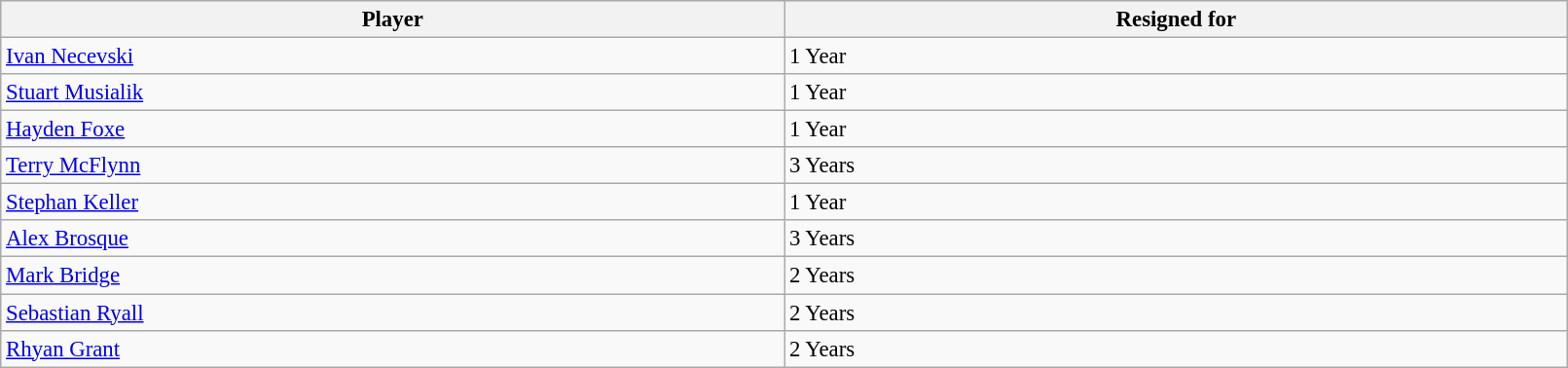<table class="wikitable" style="text-align:center; font-size:95%;width:85%; text-align:left">
<tr>
<th width=10%>Player</th>
<th width=10%>Resigned for</th>
</tr>
<tr>
<td> <a href='#'>Ivan Necevski</a></td>
<td>1 Year</td>
</tr>
<tr>
<td> <a href='#'>Stuart Musialik</a></td>
<td>1 Year</td>
</tr>
<tr>
<td> <a href='#'>Hayden Foxe</a></td>
<td>1 Year</td>
</tr>
<tr>
<td> <a href='#'>Terry McFlynn</a></td>
<td>3 Years</td>
</tr>
<tr>
<td> <a href='#'>Stephan Keller</a></td>
<td>1 Year</td>
</tr>
<tr>
<td> <a href='#'>Alex Brosque</a></td>
<td>3 Years</td>
</tr>
<tr>
<td> <a href='#'>Mark Bridge</a></td>
<td>2 Years</td>
</tr>
<tr>
<td> <a href='#'>Sebastian Ryall</a></td>
<td>2 Years</td>
</tr>
<tr>
<td> <a href='#'>Rhyan Grant</a></td>
<td>2 Years</td>
</tr>
</table>
